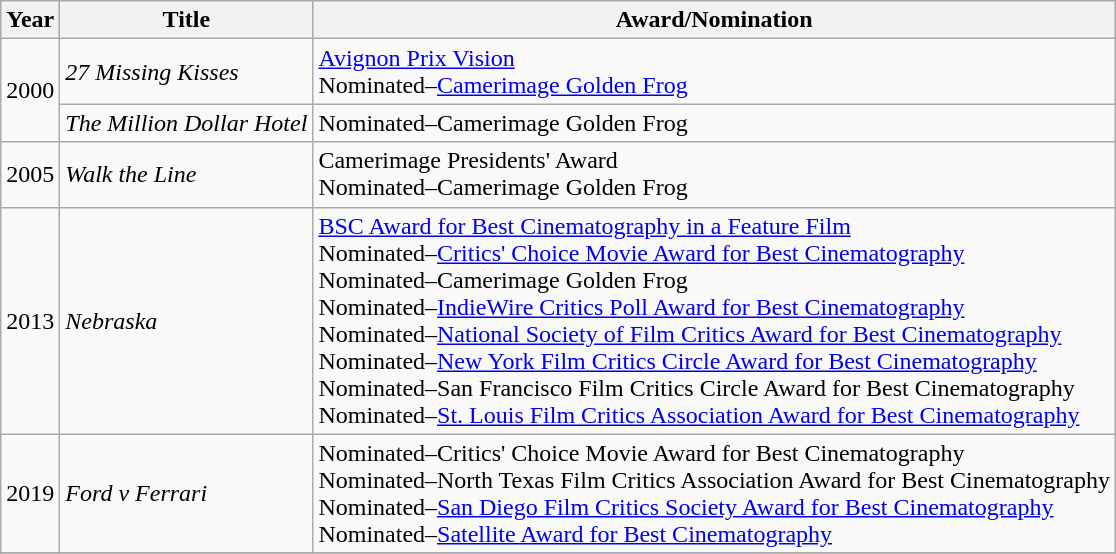<table class="wikitable">
<tr>
<th>Year</th>
<th>Title</th>
<th>Award/Nomination</th>
</tr>
<tr>
<td rowspan="2">2000</td>
<td><em>27 Missing Kisses</em></td>
<td><a href='#'>Avignon Prix Vision</a><br>Nominated–<a href='#'>Camerimage Golden Frog</a></td>
</tr>
<tr>
<td><em>The Million Dollar Hotel</em></td>
<td>Nominated–Camerimage Golden Frog</td>
</tr>
<tr>
<td>2005</td>
<td><em>Walk the Line</em></td>
<td>Camerimage Presidents' Award<br>Nominated–Camerimage Golden Frog</td>
</tr>
<tr>
<td>2013</td>
<td><em>Nebraska</em></td>
<td><a href='#'>BSC Award for Best Cinematography in a Feature Film</a><br>Nominated–<a href='#'>Critics' Choice Movie Award for Best Cinematography</a><br>Nominated–Camerimage Golden Frog<br>Nominated–<a href='#'>IndieWire Critics Poll Award for Best Cinematography</a><br>Nominated–<a href='#'>National Society of Film Critics Award for Best Cinematography</a><br>Nominated–<a href='#'>New York Film Critics Circle Award for Best Cinematography</a><br>Nominated–San Francisco Film Critics Circle Award for Best Cinematography<br>Nominated–<a href='#'>St. Louis Film Critics Association Award for Best Cinematography</a></td>
</tr>
<tr>
<td>2019</td>
<td><em>Ford v Ferrari</em></td>
<td>Nominated–Critics' Choice Movie Award for Best Cinematography<br>Nominated–North Texas Film Critics Association Award for Best Cinematography<br>Nominated–<a href='#'>San Diego Film Critics Society Award for Best Cinematography</a><br>Nominated–<a href='#'>Satellite Award for Best Cinematography</a></td>
</tr>
<tr>
</tr>
</table>
